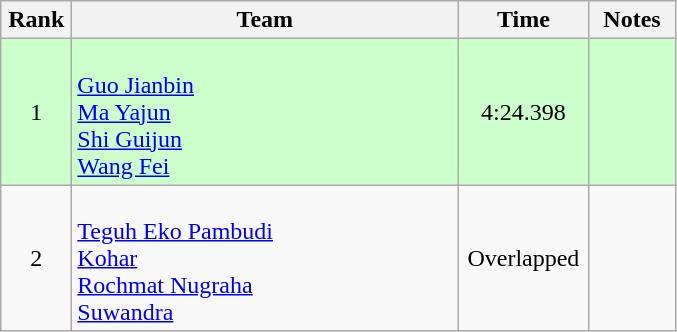<table class=wikitable style="text-align:center">
<tr>
<th width=40>Rank</th>
<th width=250>Team</th>
<th width=80>Time</th>
<th width=50>Notes</th>
</tr>
<tr bgcolor="ccffcc">
<td>1</td>
<td align=left><br><a href='#'>Guo Jianbin</a><br><a href='#'>Ma Yajun</a><br><a href='#'>Shi Guijun</a><br><a href='#'>Wang Fei</a></td>
<td>4:24.398</td>
<td></td>
</tr>
<tr>
<td>2</td>
<td align=left><br><a href='#'>Teguh Eko Pambudi</a><br><a href='#'>Kohar</a><br><a href='#'>Rochmat Nugraha</a><br><a href='#'>Suwandra</a></td>
<td>Overlapped</td>
<td></td>
</tr>
</table>
